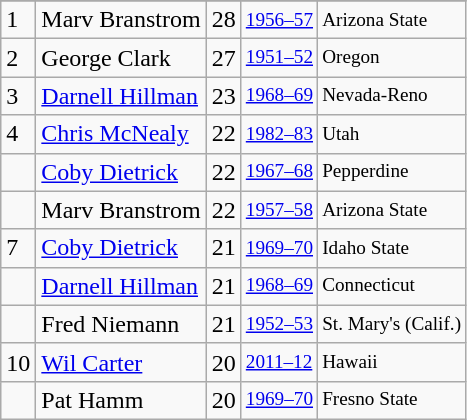<table class="wikitable">
<tr>
</tr>
<tr>
<td>1</td>
<td>Marv Branstrom</td>
<td>28</td>
<td style="font-size:80%;"><a href='#'>1956–57</a></td>
<td style="font-size:80%;">Arizona State</td>
</tr>
<tr>
<td>2</td>
<td>George Clark</td>
<td>27</td>
<td style="font-size:80%;"><a href='#'>1951–52</a></td>
<td style="font-size:80%;">Oregon</td>
</tr>
<tr>
<td>3</td>
<td><a href='#'>Darnell Hillman</a></td>
<td>23</td>
<td style="font-size:80%;"><a href='#'>1968–69</a></td>
<td style="font-size:80%;">Nevada-Reno</td>
</tr>
<tr>
<td>4</td>
<td><a href='#'>Chris McNealy</a></td>
<td>22</td>
<td style="font-size:80%;"><a href='#'>1982–83</a></td>
<td style="font-size:80%;">Utah</td>
</tr>
<tr>
<td></td>
<td><a href='#'>Coby Dietrick</a></td>
<td>22</td>
<td style="font-size:80%;"><a href='#'>1967–68</a></td>
<td style="font-size:80%;">Pepperdine</td>
</tr>
<tr>
<td></td>
<td>Marv Branstrom</td>
<td>22</td>
<td style="font-size:80%;"><a href='#'>1957–58</a></td>
<td style="font-size:80%;">Arizona State</td>
</tr>
<tr>
<td>7</td>
<td><a href='#'>Coby Dietrick</a></td>
<td>21</td>
<td style="font-size:80%;"><a href='#'>1969–70</a></td>
<td style="font-size:80%;">Idaho State</td>
</tr>
<tr>
<td></td>
<td><a href='#'>Darnell Hillman</a></td>
<td>21</td>
<td style="font-size:80%;"><a href='#'>1968–69</a></td>
<td style="font-size:80%;">Connecticut</td>
</tr>
<tr>
<td></td>
<td>Fred Niemann</td>
<td>21</td>
<td style="font-size:80%;"><a href='#'>1952–53</a></td>
<td style="font-size:80%;">St. Mary's (Calif.)</td>
</tr>
<tr>
<td>10</td>
<td><a href='#'>Wil Carter</a></td>
<td>20</td>
<td style="font-size:80%;"><a href='#'>2011–12</a></td>
<td style="font-size:80%;">Hawaii</td>
</tr>
<tr>
<td></td>
<td>Pat Hamm</td>
<td>20</td>
<td style="font-size:80%;"><a href='#'>1969–70</a></td>
<td style="font-size:80%;">Fresno State</td>
</tr>
</table>
